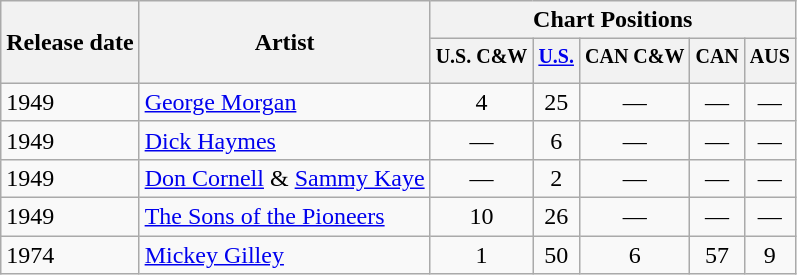<table class="wikitable">
<tr>
<th rowspan="2">Release date</th>
<th rowspan="2">Artist</th>
<th colspan="5">Chart Positions</th>
</tr>
<tr>
<th><sup>U.S. C&W</sup></th>
<th><sup><a href='#'>U.S.</a></sup></th>
<th><sup>CAN C&W</sup></th>
<th><sup>CAN</sup></th>
<th><sup>AUS</sup></th>
</tr>
<tr>
<td>1949</td>
<td><a href='#'>George Morgan</a></td>
<td style="text-align:center;">4</td>
<td style="text-align:center;">25</td>
<td style="text-align:center;">—</td>
<td style="text-align:center;">—</td>
<td style="text-align:center;">—</td>
</tr>
<tr>
<td>1949</td>
<td><a href='#'>Dick Haymes</a></td>
<td style="text-align:center;">—</td>
<td style="text-align:center;">6</td>
<td style="text-align:center;">—</td>
<td style="text-align:center;">—</td>
<td style="text-align:center;">—</td>
</tr>
<tr>
<td>1949</td>
<td><a href='#'>Don Cornell</a> & <a href='#'>Sammy Kaye</a></td>
<td style="text-align:center;">—</td>
<td style="text-align:center;">2</td>
<td style="text-align:center;">—</td>
<td style="text-align:center;">—</td>
<td style="text-align:center;">—</td>
</tr>
<tr>
<td>1949</td>
<td><a href='#'>The Sons of the Pioneers</a></td>
<td style="text-align:center;">10</td>
<td style="text-align:center;">26</td>
<td style="text-align:center;">—</td>
<td style="text-align:center;">—</td>
<td style="text-align:center;">—</td>
</tr>
<tr>
<td>1974</td>
<td><a href='#'>Mickey Gilley</a></td>
<td style="text-align:center;">1</td>
<td style="text-align:center;">50</td>
<td style="text-align:center;">6</td>
<td style="text-align:center;">57</td>
<td style="text-align:center;">9</td>
</tr>
</table>
